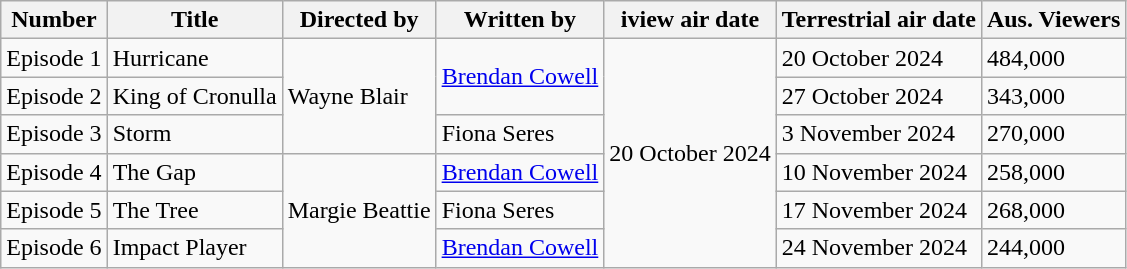<table class="wikitable">
<tr>
<th>Number</th>
<th>Title</th>
<th>Directed by</th>
<th>Written by</th>
<th>iview air date</th>
<th>Terrestrial air date</th>
<th>Aus. Viewers</th>
</tr>
<tr>
<td>Episode 1</td>
<td>Hurricane</td>
<td rowspan="3">Wayne Blair</td>
<td rowspan="2"><a href='#'>Brendan Cowell</a></td>
<td rowspan="6">20 October 2024</td>
<td>20 October 2024</td>
<td>484,000 </td>
</tr>
<tr>
<td>Episode 2</td>
<td>King of Cronulla</td>
<td>27 October 2024</td>
<td>343,000 </td>
</tr>
<tr>
<td>Episode 3</td>
<td>Storm</td>
<td>Fiona Seres</td>
<td>3 November 2024</td>
<td>270,000 </td>
</tr>
<tr>
<td>Episode 4</td>
<td>The Gap</td>
<td rowspan="3">Margie Beattie</td>
<td><a href='#'>Brendan Cowell</a></td>
<td>10 November 2024</td>
<td>258,000 </td>
</tr>
<tr>
<td>Episode 5</td>
<td>The Tree</td>
<td>Fiona Seres</td>
<td>17 November 2024</td>
<td>268,000</td>
</tr>
<tr>
<td>Episode 6</td>
<td>Impact Player</td>
<td><a href='#'>Brendan Cowell</a></td>
<td>24 November 2024</td>
<td>244,000</td>
</tr>
</table>
